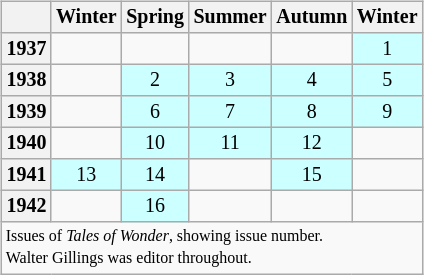<table class="wikitable" style="font-size: 10pt; line-height: 11pt; margin-left: 2em; text-align: center; float: right">
<tr>
<th></th>
<th>Winter</th>
<th>Spring</th>
<th>Summer</th>
<th>Autumn</th>
<th>Winter</th>
</tr>
<tr>
<th>1937</th>
<td></td>
<td></td>
<td></td>
<td></td>
<td style="background-color: #ccffff;">1</td>
</tr>
<tr>
<th>1938</th>
<td></td>
<td style="background-color: #ccffff;">2</td>
<td style="background-color: #ccffff;">3</td>
<td style="background-color: #ccffff;">4</td>
<td style="background-color: #ccffff;">5</td>
</tr>
<tr>
<th>1939</th>
<td></td>
<td style="background-color: #ccffff;">6</td>
<td style="background-color: #ccffff;">7</td>
<td style="background-color: #ccffff;">8</td>
<td style="background-color: #ccffff;">9</td>
</tr>
<tr>
<th>1940</th>
<td></td>
<td style="background-color: #ccffff;">10</td>
<td style="background-color: #ccffff;">11</td>
<td style="background-color: #ccffff;">12</td>
<td></td>
</tr>
<tr>
<th>1941</th>
<td style="background-color: #ccffff;">13</td>
<td style="background-color: #ccffff;">14</td>
<td></td>
<td style="background-color: #ccffff;">15</td>
<td></td>
</tr>
<tr>
<th>1942</th>
<td></td>
<td style="background-color: #ccffff;">16</td>
<td></td>
<td></td>
<td></td>
</tr>
<tr>
<td colspan="6" style="font-size: 8pt; text-align:left">Issues of <em>Tales of Wonder</em>, showing issue number.<br>Walter Gillings was editor throughout.</td>
</tr>
</table>
